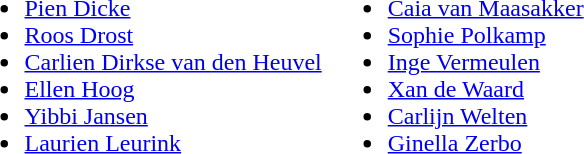<table>
<tr style="vertical-align:top">
<td><br><ul><li><a href='#'>Pien Dicke</a></li><li><a href='#'>Roos Drost</a></li><li><a href='#'>Carlien Dirkse van den Heuvel</a></li><li><a href='#'>Ellen Hoog</a></li><li><a href='#'>Yibbi Jansen</a></li><li><a href='#'>Laurien Leurink</a></li></ul></td>
<td><br><ul><li><a href='#'>Caia van Maasakker</a></li><li><a href='#'>Sophie Polkamp</a></li><li><a href='#'>Inge Vermeulen</a></li><li><a href='#'>Xan de Waard</a></li><li><a href='#'>Carlijn Welten</a></li><li><a href='#'>Ginella Zerbo</a></li></ul></td>
</tr>
</table>
